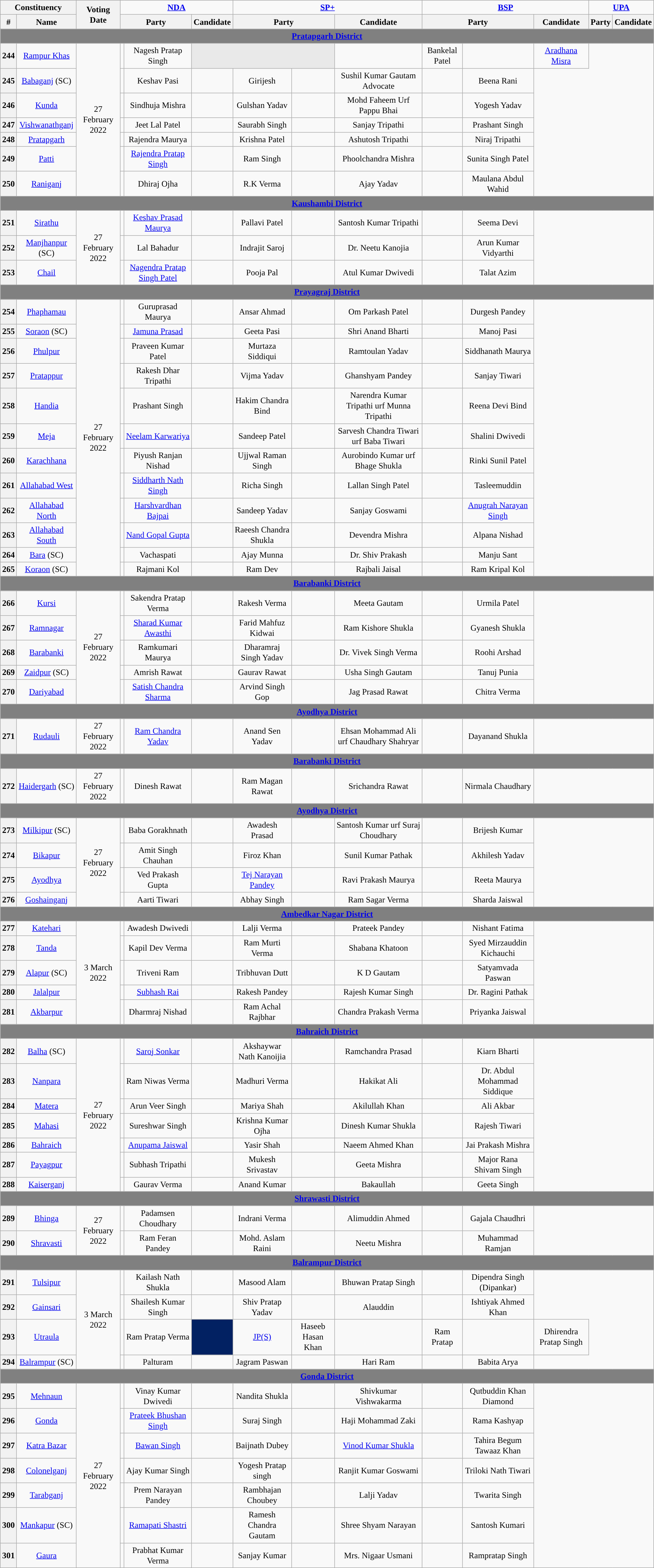<table class="wikitable sortable mw-collapsible" style="line-height:20px;text-align:center;">
<tr>
<th colspan="2">Constituency</th>
<th rowspan="2">Voting Date</th>
<td colspan="3"><a href='#'><span><strong>NDA</strong></span></a></td>
<td colspan="3"><a href='#'><span><strong>SP+</strong></span></a></td>
<td colspan="3"><a href='#'><span><strong>BSP</strong></span></a></td>
<td colspan="3"><a href='#'><span><strong>UPA</strong></span></a></td>
</tr>
<tr>
<th>#</th>
<th>Name</th>
<th colspan="2">Party</th>
<th>Candidate</th>
<th colspan="2">Party</th>
<th>Candidate</th>
<th colspan="2">Party</th>
<th>Candidate</th>
<th colspan="2">Party</th>
<th>Candidate</th>
</tr>
<tr>
<td colspan="15" align="center" bgcolor="grey"><a href='#'><span><strong>Pratapgarh District</strong></span></a></td>
</tr>
<tr>
<th>244</th>
<td><a href='#'>Rampur Khas</a></td>
<td rowspan="7">27 February 2022</td>
<td></td>
<td>Nagesh Pratap Singh</td>
<td colspan="3" style="background-color:#E9E9E9"></td>
<td></td>
<td>Bankelal Patel</td>
<td></td>
<td><a href='#'>Aradhana Misra</a></td>
</tr>
<tr>
<th>245</th>
<td><a href='#'>Babaganj</a> (SC)</td>
<td></td>
<td>Keshav Pasi</td>
<td></td>
<td>Girijesh</td>
<td></td>
<td>Sushil Kumar Gautam Advocate</td>
<td></td>
<td>Beena Rani</td>
</tr>
<tr>
<th>246</th>
<td><a href='#'>Kunda</a></td>
<td></td>
<td>Sindhuja Mishra</td>
<td></td>
<td>Gulshan Yadav</td>
<td></td>
<td>Mohd Faheem Urf Pappu Bhai</td>
<td></td>
<td>Yogesh Yadav</td>
</tr>
<tr>
<th>247</th>
<td><a href='#'>Vishwanathganj</a></td>
<td></td>
<td>Jeet Lal Patel</td>
<td></td>
<td>Saurabh Singh</td>
<td></td>
<td>Sanjay Tripathi</td>
<td></td>
<td>Prashant Singh</td>
</tr>
<tr>
<th>248</th>
<td><a href='#'>Pratapgarh</a></td>
<td></td>
<td>Rajendra Maurya</td>
<td></td>
<td>Krishna Patel</td>
<td></td>
<td>Ashutosh Tripathi</td>
<td></td>
<td>Niraj Tripathi</td>
</tr>
<tr>
<th>249</th>
<td><a href='#'>Patti</a></td>
<td></td>
<td><a href='#'>Rajendra Pratap Singh</a></td>
<td></td>
<td>Ram Singh</td>
<td></td>
<td>Phoolchandra Mishra</td>
<td></td>
<td>Sunita Singh Patel</td>
</tr>
<tr>
<th>250</th>
<td><a href='#'>Raniganj</a></td>
<td></td>
<td>Dhiraj Ojha</td>
<td></td>
<td>R.K Verma</td>
<td></td>
<td>Ajay Yadav</td>
<td></td>
<td>Maulana Abdul Wahid</td>
</tr>
<tr>
<td colspan="15" align="center" bgcolor="grey"><a href='#'><span><strong>Kaushambi District</strong></span></a></td>
</tr>
<tr>
<th>251</th>
<td><a href='#'>Sirathu</a></td>
<td rowspan="3">27 February 2022</td>
<td></td>
<td><a href='#'>Keshav Prasad Maurya</a></td>
<td></td>
<td>Pallavi  Patel</td>
<td></td>
<td>Santosh Kumar Tripathi</td>
<td></td>
<td>Seema Devi</td>
</tr>
<tr>
<th>252</th>
<td><a href='#'>Manjhanpur</a> (SC)</td>
<td></td>
<td>Lal Bahadur</td>
<td></td>
<td>Indrajit Saroj</td>
<td></td>
<td>Dr. Neetu Kanojia</td>
<td></td>
<td>Arun Kumar Vidyarthi</td>
</tr>
<tr>
<th>253</th>
<td><a href='#'>Chail</a></td>
<td></td>
<td><a href='#'>Nagendra Pratap Singh Patel</a></td>
<td></td>
<td>Pooja Pal</td>
<td></td>
<td>Atul Kumar Dwivedi</td>
<td></td>
<td>Talat Azim</td>
</tr>
<tr>
<td colspan="15" align="center" bgcolor="grey"><a href='#'><span><strong>Prayagraj District</strong></span></a></td>
</tr>
<tr>
<th>254</th>
<td><a href='#'>Phaphamau</a></td>
<td rowspan="12">27 February 2022</td>
<td></td>
<td>Guruprasad Maurya</td>
<td></td>
<td>Ansar Ahmad</td>
<td></td>
<td>Om Parkash Patel</td>
<td></td>
<td>Durgesh Pandey</td>
</tr>
<tr>
<th>255</th>
<td><a href='#'>Soraon</a> (SC)</td>
<td></td>
<td><a href='#'>Jamuna Prasad</a></td>
<td></td>
<td>Geeta  Pasi</td>
<td></td>
<td>Shri Anand Bharti</td>
<td></td>
<td>Manoj Pasi</td>
</tr>
<tr>
<th>256</th>
<td><a href='#'>Phulpur</a></td>
<td></td>
<td>Praveen Kumar Patel</td>
<td></td>
<td>Murtaza Siddiqui</td>
<td></td>
<td>Ramtoulan Yadav</td>
<td></td>
<td>Siddhanath Maurya</td>
</tr>
<tr>
<th>257</th>
<td><a href='#'>Pratappur</a></td>
<td></td>
<td>Rakesh Dhar Tripathi</td>
<td></td>
<td>Vijma Yadav</td>
<td></td>
<td>Ghanshyam Pandey</td>
<td></td>
<td>Sanjay Tiwari</td>
</tr>
<tr>
<th>258</th>
<td><a href='#'>Handia</a></td>
<td></td>
<td>Prashant Singh</td>
<td></td>
<td>Hakim Chandra Bind</td>
<td></td>
<td>Narendra Kumar Tripathi urf Munna Tripathi</td>
<td></td>
<td>Reena Devi Bind</td>
</tr>
<tr>
<th>259</th>
<td><a href='#'>Meja</a></td>
<td></td>
<td><a href='#'>Neelam Karwariya</a></td>
<td></td>
<td>Sandeep Patel</td>
<td></td>
<td>Sarvesh Chandra Tiwari urf Baba Tiwari</td>
<td></td>
<td>Shalini Dwivedi</td>
</tr>
<tr>
<th>260</th>
<td><a href='#'>Karachhana</a></td>
<td></td>
<td>Piyush Ranjan Nishad</td>
<td></td>
<td>Ujjwal Raman Singh</td>
<td></td>
<td>Aurobindo Kumar urf Bhage Shukla</td>
<td></td>
<td>Rinki Sunil Patel</td>
</tr>
<tr>
<th>261</th>
<td><a href='#'>Allahabad West</a></td>
<td></td>
<td><a href='#'>Siddharth Nath Singh</a></td>
<td></td>
<td>Richa Singh</td>
<td></td>
<td>Lallan Singh Patel</td>
<td></td>
<td>Tasleemuddin</td>
</tr>
<tr>
<th>262</th>
<td><a href='#'>Allahabad North</a></td>
<td></td>
<td><a href='#'>Harshvardhan Bajpai</a></td>
<td></td>
<td>Sandeep Yadav</td>
<td></td>
<td>Sanjay Goswami</td>
<td></td>
<td><a href='#'>Anugrah Narayan Singh</a></td>
</tr>
<tr>
<th>263</th>
<td><a href='#'>Allahabad South</a></td>
<td></td>
<td><a href='#'>Nand Gopal Gupta</a></td>
<td></td>
<td>Raeesh Chandra Shukla</td>
<td></td>
<td>Devendra Mishra</td>
<td></td>
<td>Alpana Nishad</td>
</tr>
<tr>
<th>264</th>
<td><a href='#'>Bara</a> (SC)</td>
<td></td>
<td>Vachaspati</td>
<td></td>
<td>Ajay Munna</td>
<td></td>
<td>Dr. Shiv Prakash</td>
<td></td>
<td>Manju Sant</td>
</tr>
<tr>
<th>265</th>
<td><a href='#'>Koraon</a> (SC)</td>
<td></td>
<td>Rajmani Kol</td>
<td></td>
<td>Ram Dev</td>
<td></td>
<td>Rajbali Jaisal</td>
<td></td>
<td>Ram Kripal Kol</td>
</tr>
<tr>
<td colspan="15" align="center" bgcolor="grey"><a href='#'><span><strong>Barabanki District</strong></span></a></td>
</tr>
<tr>
<th>266</th>
<td><a href='#'>Kursi</a></td>
<td rowspan="5">27 February 2022</td>
<td></td>
<td>Sakendra Pratap Verma</td>
<td></td>
<td>Rakesh Verma</td>
<td></td>
<td>Meeta Gautam</td>
<td></td>
<td>Urmila Patel</td>
</tr>
<tr>
<th>267</th>
<td><a href='#'>Ramnagar</a></td>
<td></td>
<td><a href='#'>Sharad Kumar Awasthi</a></td>
<td></td>
<td>Farid Mahfuz Kidwai</td>
<td></td>
<td>Ram Kishore Shukla</td>
<td></td>
<td>Gyanesh Shukla</td>
</tr>
<tr>
<th>268</th>
<td><a href='#'>Barabanki</a></td>
<td></td>
<td>Ramkumari Maurya</td>
<td></td>
<td>Dharamraj Singh Yadav</td>
<td></td>
<td>Dr. Vivek Singh Verma</td>
<td></td>
<td>Roohi Arshad</td>
</tr>
<tr>
<th>269</th>
<td><a href='#'>Zaidpur</a> (SC)</td>
<td></td>
<td>Amrish Rawat</td>
<td></td>
<td>Gaurav Rawat</td>
<td></td>
<td>Usha Singh Gautam</td>
<td></td>
<td>Tanuj Punia</td>
</tr>
<tr>
<th>270</th>
<td><a href='#'>Dariyabad</a></td>
<td></td>
<td><a href='#'>Satish Chandra Sharma</a></td>
<td></td>
<td>Arvind Singh Gop</td>
<td></td>
<td>Jag Prasad Rawat</td>
<td></td>
<td>Chitra Verma</td>
</tr>
<tr>
<td colspan="15" align="center" bgcolor="grey"><a href='#'><span><strong>Ayodhya District</strong></span></a></td>
</tr>
<tr>
<th>271</th>
<td><a href='#'>Rudauli</a></td>
<td>27 February 2022</td>
<td></td>
<td><a href='#'>Ram Chandra Yadav</a></td>
<td></td>
<td>Anand Sen Yadav</td>
<td></td>
<td>Ehsan Mohammad Ali urf Chaudhary Shahryar</td>
<td></td>
<td>Dayanand Shukla</td>
</tr>
<tr>
<td colspan="15" align="center" bgcolor="grey"><a href='#'><span><strong>Barabanki District</strong></span></a></td>
</tr>
<tr>
<th>272</th>
<td><a href='#'>Haidergarh</a> (SC)</td>
<td>27 February 2022</td>
<td></td>
<td>Dinesh Rawat</td>
<td></td>
<td>Ram Magan Rawat</td>
<td></td>
<td>Srichandra Rawat</td>
<td></td>
<td>Nirmala Chaudhary</td>
</tr>
<tr>
<td colspan="15" align="center" bgcolor="grey"><a href='#'><span><strong>Ayodhya District</strong></span></a></td>
</tr>
<tr>
<th>273</th>
<td><a href='#'>Milkipur</a> (SC)</td>
<td rowspan="4">27 February 2022</td>
<td></td>
<td>Baba Gorakhnath</td>
<td></td>
<td>Awadesh Prasad</td>
<td></td>
<td>Santosh Kumar urf Suraj Choudhary</td>
<td></td>
<td>Brijesh Kumar</td>
</tr>
<tr>
<th>274</th>
<td><a href='#'>Bikapur</a></td>
<td></td>
<td>Amit Singh Chauhan</td>
<td></td>
<td>Firoz Khan</td>
<td></td>
<td>Sunil Kumar Pathak</td>
<td></td>
<td>Akhilesh Yadav</td>
</tr>
<tr>
<th>275</th>
<td><a href='#'>Ayodhya</a></td>
<td></td>
<td>Ved Prakash Gupta</td>
<td></td>
<td><a href='#'>Tej Narayan Pandey</a></td>
<td></td>
<td>Ravi Prakash Maurya</td>
<td></td>
<td>Reeta Maurya</td>
</tr>
<tr>
<th>276</th>
<td><a href='#'>Goshainganj</a></td>
<td></td>
<td>Aarti Tiwari</td>
<td></td>
<td>Abhay Singh</td>
<td></td>
<td>Ram Sagar Verma</td>
<td></td>
<td>Sharda Jaiswal</td>
</tr>
<tr>
<td colspan="15" align="center" bgcolor="grey"><a href='#'><span><strong>Ambedkar Nagar District</strong></span></a></td>
</tr>
<tr>
<th>277</th>
<td><a href='#'>Katehari</a></td>
<td rowspan="5">3 March 2022</td>
<td></td>
<td>Awadesh Dwivedi</td>
<td></td>
<td>Lalji Verma</td>
<td></td>
<td>Prateek Pandey</td>
<td></td>
<td>Nishant Fatima</td>
</tr>
<tr>
<th>278</th>
<td><a href='#'>Tanda</a></td>
<td></td>
<td>Kapil Dev Verma</td>
<td></td>
<td>Ram Murti Verma</td>
<td></td>
<td>Shabana Khatoon</td>
<td></td>
<td>Syed Mirzauddin Kichauchi</td>
</tr>
<tr>
<th>279</th>
<td><a href='#'>Alapur</a> (SC)</td>
<td></td>
<td>Triveni Ram</td>
<td></td>
<td>Tribhuvan Dutt</td>
<td></td>
<td>K D Gautam</td>
<td></td>
<td>Satyamvada Paswan</td>
</tr>
<tr>
<th>280</th>
<td><a href='#'>Jalalpur</a></td>
<td></td>
<td><a href='#'>Subhash Rai</a></td>
<td></td>
<td>Rakesh Pandey</td>
<td></td>
<td>Rajesh Kumar Singh</td>
<td></td>
<td>Dr. Ragini Pathak</td>
</tr>
<tr>
<th>281</th>
<td><a href='#'>Akbarpur</a></td>
<td></td>
<td>Dharmraj Nishad</td>
<td></td>
<td>Ram Achal Rajbhar</td>
<td></td>
<td>Chandra Prakash Verma</td>
<td></td>
<td>Priyanka Jaiswal</td>
</tr>
<tr>
<td colspan="15" align="center" bgcolor="grey"><a href='#'><span><strong>Bahraich District</strong></span></a></td>
</tr>
<tr>
<th>282</th>
<td><a href='#'>Balha</a> (SC)</td>
<td rowspan="7">27 February 2022</td>
<td></td>
<td><a href='#'>Saroj Sonkar</a></td>
<td></td>
<td>Akshaywar Nath Kanoijia</td>
<td></td>
<td>Ramchandra Prasad</td>
<td></td>
<td>Kiarn Bharti</td>
</tr>
<tr>
<th>283</th>
<td><a href='#'>Nanpara</a></td>
<td></td>
<td>Ram Niwas Verma</td>
<td></td>
<td>Madhuri Verma</td>
<td></td>
<td>Hakikat Ali</td>
<td></td>
<td>Dr. Abdul Mohammad Siddique</td>
</tr>
<tr>
<th>284</th>
<td><a href='#'>Matera</a></td>
<td></td>
<td>Arun Veer Singh</td>
<td></td>
<td>Mariya Shah</td>
<td></td>
<td>Akilullah Khan</td>
<td></td>
<td>Ali Akbar</td>
</tr>
<tr>
<th>285</th>
<td><a href='#'>Mahasi</a></td>
<td></td>
<td>Sureshwar Singh</td>
<td></td>
<td>Krishna Kumar Ojha</td>
<td></td>
<td>Dinesh Kumar Shukla</td>
<td></td>
<td>Rajesh Tiwari</td>
</tr>
<tr>
<th>286</th>
<td><a href='#'>Bahraich</a></td>
<td></td>
<td><a href='#'>Anupama Jaiswal</a></td>
<td></td>
<td>Yasir Shah</td>
<td></td>
<td>Naeem Ahmed Khan</td>
<td></td>
<td>Jai Prakash Mishra</td>
</tr>
<tr>
<th>287</th>
<td><a href='#'>Payagpur</a></td>
<td></td>
<td>Subhash Tripathi</td>
<td></td>
<td>Mukesh Srivastav</td>
<td></td>
<td>Geeta Mishra</td>
<td></td>
<td>Major Rana Shivam Singh</td>
</tr>
<tr>
<th>288</th>
<td><a href='#'>Kaiserganj</a></td>
<td></td>
<td>Gaurav Verma</td>
<td></td>
<td>Anand Kumar</td>
<td></td>
<td>Bakaullah</td>
<td></td>
<td>Geeta Singh</td>
</tr>
<tr>
<td colspan="15" align="center" bgcolor="grey"><a href='#'><span><strong>Shrawasti District</strong></span></a></td>
</tr>
<tr>
<th>289</th>
<td><a href='#'>Bhinga</a></td>
<td rowspan="2">27 February 2022</td>
<td></td>
<td>Padamsen Choudhary</td>
<td></td>
<td>Indrani Verma</td>
<td></td>
<td>Alimuddin Ahmed</td>
<td></td>
<td>Gajala Chaudhri</td>
</tr>
<tr>
<th>290</th>
<td><a href='#'>Shravasti</a></td>
<td></td>
<td>Ram Feran Pandey</td>
<td></td>
<td>Mohd. Aslam Raini</td>
<td></td>
<td>Neetu Mishra</td>
<td></td>
<td>Muhammad Ramjan</td>
</tr>
<tr>
<td colspan="15" align="center" bgcolor="grey"><a href='#'><span><strong>Balrampur District</strong></span></a></td>
</tr>
<tr>
<th>291</th>
<td><a href='#'>Tulsipur</a></td>
<td rowspan="4">3 March 2022</td>
<td></td>
<td>Kailash Nath Shukla</td>
<td></td>
<td>Masood Alam</td>
<td></td>
<td>Bhuwan Pratap Singh</td>
<td></td>
<td>Dipendra Singh (Dipankar)</td>
</tr>
<tr>
<th>292</th>
<td><a href='#'>Gainsari</a></td>
<td></td>
<td>Shailesh Kumar Singh</td>
<td></td>
<td>Shiv Pratap Yadav</td>
<td></td>
<td>Alauddin</td>
<td></td>
<td>Ishtiyak Ahmed Khan</td>
</tr>
<tr>
<th>293</th>
<td><a href='#'>Utraula</a></td>
<td></td>
<td>Ram Pratap Verma</td>
<td bgcolor="#022162"></td>
<td><a href='#'>JP(S)</a></td>
<td>Haseeb Hasan Khan</td>
<td></td>
<td>Ram Pratap</td>
<td></td>
<td>Dhirendra Pratap Singh</td>
</tr>
<tr>
<th>294</th>
<td><a href='#'>Balrampur</a> (SC)</td>
<td></td>
<td>Palturam</td>
<td></td>
<td>Jagram Paswan</td>
<td></td>
<td>Hari Ram</td>
<td></td>
<td>Babita Arya</td>
</tr>
<tr>
<td colspan="15" align="center" bgcolor="grey"><a href='#'><span><strong>Gonda District</strong></span></a></td>
</tr>
<tr>
<th>295</th>
<td><a href='#'>Mehnaun</a></td>
<td rowspan="7">27 February 2022</td>
<td></td>
<td>Vinay Kumar Dwivedi</td>
<td></td>
<td>Nandita Shukla</td>
<td></td>
<td>Shivkumar Vishwakarma</td>
<td></td>
<td>Qutbuddin Khan Diamond</td>
</tr>
<tr>
<th>296</th>
<td><a href='#'>Gonda</a></td>
<td></td>
<td><a href='#'>Prateek Bhushan Singh</a></td>
<td></td>
<td>Suraj Singh</td>
<td></td>
<td>Haji Mohammad Zaki</td>
<td></td>
<td>Rama Kashyap</td>
</tr>
<tr>
<th>297</th>
<td><a href='#'>Katra Bazar</a></td>
<td></td>
<td><a href='#'>Bawan Singh</a></td>
<td></td>
<td>Baijnath Dubey</td>
<td></td>
<td><a href='#'>Vinod Kumar Shukla</a></td>
<td></td>
<td>Tahira Begum Tawaaz Khan</td>
</tr>
<tr>
<th>298</th>
<td><a href='#'>Colonelganj</a></td>
<td></td>
<td>Ajay Kumar Singh</td>
<td></td>
<td>Yogesh Pratap singh</td>
<td></td>
<td>Ranjit Kumar Goswami</td>
<td></td>
<td>Triloki Nath Tiwari</td>
</tr>
<tr>
<th>299</th>
<td><a href='#'>Tarabganj</a></td>
<td></td>
<td>Prem Narayan Pandey</td>
<td></td>
<td>Rambhajan Choubey</td>
<td></td>
<td>Lalji Yadav</td>
<td></td>
<td>Twarita Singh</td>
</tr>
<tr>
<th>300</th>
<td><a href='#'>Mankapur</a> (SC)</td>
<td></td>
<td><a href='#'>Ramapati Shastri</a></td>
<td></td>
<td>Ramesh Chandra Gautam</td>
<td></td>
<td>Shree Shyam Narayan</td>
<td></td>
<td>Santosh Kumari</td>
</tr>
<tr>
<th>301</th>
<td><a href='#'>Gaura</a></td>
<td></td>
<td>Prabhat Kumar Verma</td>
<td></td>
<td>Sanjay Kumar</td>
<td></td>
<td>Mrs. Nigaar Usmani</td>
<td></td>
<td>Rampratap Singh</td>
</tr>
</table>
